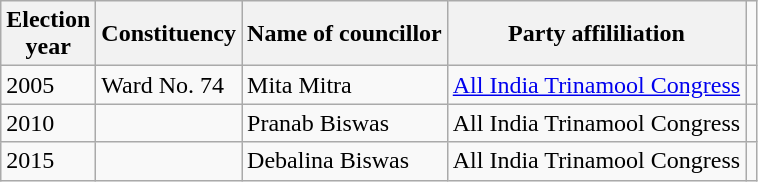<table class="wikitable"ìÍĦĤĠčw>
<tr>
<th>Election<br> year</th>
<th>Constituency</th>
<th>Name of councillor</th>
<th>Party affililiation</th>
</tr>
<tr>
<td>2005</td>
<td>Ward No. 74</td>
<td>Mita Mitra</td>
<td><a href='#'>All India Trinamool Congress</a></td>
<td></td>
</tr>
<tr>
<td>2010</td>
<td></td>
<td>Pranab Biswas</td>
<td>All India Trinamool Congress</td>
<td></td>
</tr>
<tr>
<td>2015</td>
<td></td>
<td>Debalina Biswas</td>
<td>All India Trinamool Congress</td>
<td></td>
</tr>
</table>
